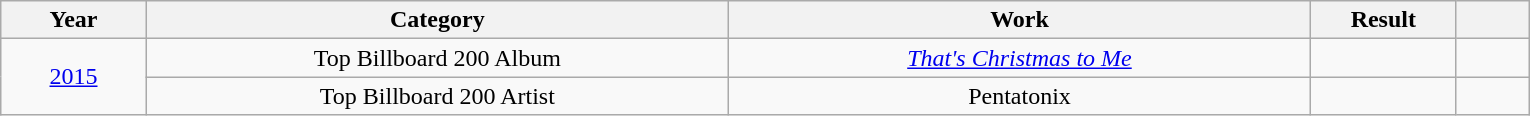<table class="wikitable">
<tr>
<th style="width:5%;">Year</th>
<th style="width:20%;">Category</th>
<th style="width:20%;">Work</th>
<th style="width:5%;">Result</th>
<th style="width:2.5%;"></th>
</tr>
<tr>
<td rowspan="2" style="text-align:center;"><a href='#'>2015</a></td>
<td style="text-align:center;">Top Billboard 200 Album</td>
<td style="text-align:center;"><em><a href='#'>That's Christmas to Me</a></em></td>
<td></td>
<td style="text-align:center;"></td>
</tr>
<tr>
<td style="text-align:center;">Top Billboard 200 Artist</td>
<td style="text-align:center;">Pentatonix</td>
<td></td>
<td style="text-align:center;"></td>
</tr>
</table>
